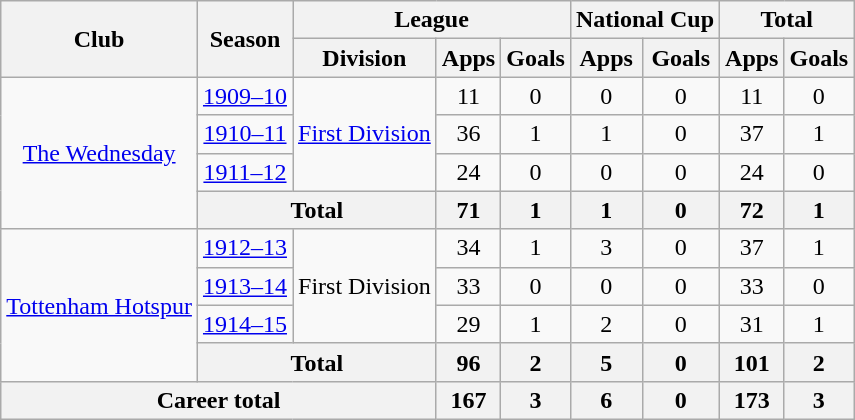<table class="wikitable" style="text-align: center">
<tr>
<th rowspan="2">Club</th>
<th rowspan="2">Season</th>
<th colspan="3">League</th>
<th colspan="2">National Cup</th>
<th colspan="2">Total</th>
</tr>
<tr>
<th>Division</th>
<th>Apps</th>
<th>Goals</th>
<th>Apps</th>
<th>Goals</th>
<th>Apps</th>
<th>Goals</th>
</tr>
<tr>
<td rowspan="4"><a href='#'>The Wednesday</a></td>
<td><a href='#'>1909–10</a></td>
<td rowspan="3"><a href='#'>First Division</a></td>
<td>11</td>
<td>0</td>
<td>0</td>
<td>0</td>
<td>11</td>
<td>0</td>
</tr>
<tr>
<td><a href='#'>1910–11</a></td>
<td>36</td>
<td>1</td>
<td>1</td>
<td>0</td>
<td>37</td>
<td>1</td>
</tr>
<tr>
<td><a href='#'>1911–12</a></td>
<td>24</td>
<td>0</td>
<td>0</td>
<td>0</td>
<td>24</td>
<td>0</td>
</tr>
<tr>
<th colspan="2">Total</th>
<th>71</th>
<th>1</th>
<th>1</th>
<th>0</th>
<th>72</th>
<th>1</th>
</tr>
<tr>
<td rowspan="4"><a href='#'>Tottenham Hotspur</a></td>
<td><a href='#'>1912–13</a></td>
<td rowspan="3">First Division</td>
<td>34</td>
<td>1</td>
<td>3</td>
<td>0</td>
<td>37</td>
<td>1</td>
</tr>
<tr>
<td><a href='#'>1913–14</a></td>
<td>33</td>
<td>0</td>
<td>0</td>
<td>0</td>
<td>33</td>
<td>0</td>
</tr>
<tr>
<td><a href='#'>1914–15</a></td>
<td>29</td>
<td>1</td>
<td>2</td>
<td>0</td>
<td>31</td>
<td>1</td>
</tr>
<tr>
<th colspan="2">Total</th>
<th>96</th>
<th>2</th>
<th>5</th>
<th>0</th>
<th>101</th>
<th>2</th>
</tr>
<tr>
<th colspan="3">Career total</th>
<th>167</th>
<th>3</th>
<th>6</th>
<th>0</th>
<th>173</th>
<th>3</th>
</tr>
</table>
